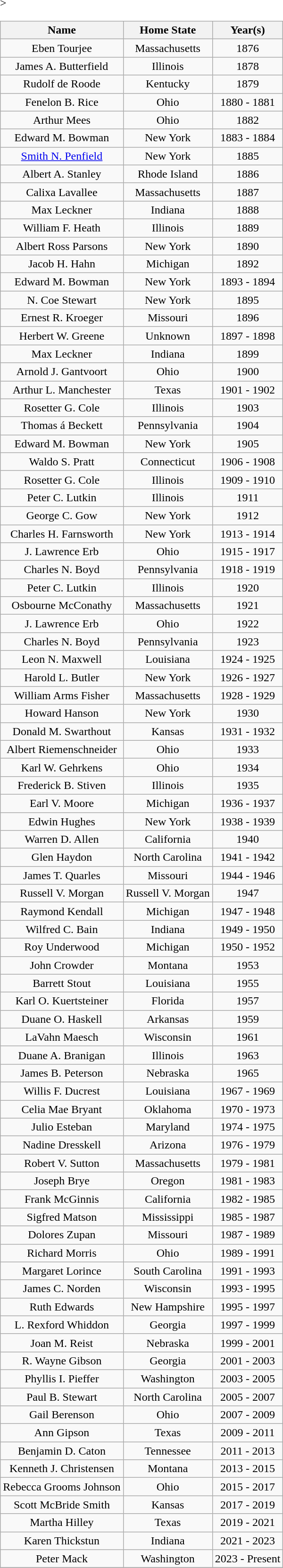<table class="wikitable">
<tr>
<th>Name</th>
<th>Home State</th>
<th>Year(s)</th>
</tr>
<tr style="text-align:center;">
<td>Eben Tourjee</td>
<td>Massachusetts</td>
<td>1876</td>
</tr>
<tr style="text-align:center;">
<td>James A. Butterfield</td>
<td>Illinois</td>
<td>1878</td>
</tr>
<tr style="text-align:center;">
<td>Rudolf de Roode</td>
<td>Kentucky</td>
<td>1879</td>
</tr>
<tr style="text-align:center;">
<td>Fenelon B. Rice</td>
<td>Ohio</td>
<td>1880 - 1881</td>
</tr>
<tr style="text-align:center;">
<td>Arthur Mees</td>
<td>Ohio</td>
<td>1882</td>
</tr>
<tr style="text-align:center;">
<td>Edward M. Bowman</td>
<td>New York</td>
<td>1883 - 1884</td>
</tr>
<tr style="text-align:center;">
<td><a href='#'>Smith N. Penfield</a></td>
<td>New York</td>
<td>1885</td>
</tr>
<tr style="text-align:center;">
<td>Albert A. Stanley</td>
<td>Rhode Island</td>
<td>1886</td>
</tr>
<tr style="text-align:center;">
<td>Calixa Lavallee</td>
<td>Massachusetts</td>
<td>1887</td>
</tr>
<tr style="text-align:center;">
<td>Max Leckner</td>
<td>Indiana</td>
<td>1888</td>
</tr>
<tr style="text-align:center;">
<td>William F. Heath</td>
<td>Illinois</td>
<td>1889</td>
</tr>
<tr style="text-align:center;">
<td>Albert Ross Parsons</td>
<td>New York</td>
<td>1890</td>
</tr>
<tr style="text-align:center;">
<td>Jacob H. Hahn</td>
<td>Michigan</td>
<td>1892</td>
</tr>
<tr style="text-align:center;">
<td>Edward M. Bowman</td>
<td>New York</td>
<td>1893 - 1894</td>
</tr>
<tr style="text-align:center;">
<td>N. Coe Stewart</td>
<td>New York</td>
<td>1895</td>
</tr>
<tr style="text-align:center;">
<td>Ernest R. Kroeger</td>
<td>Missouri</td>
<td>1896</td>
</tr>
<tr style="text-align:center;">
<td>Herbert W. Greene</td>
<td>Unknown</td>
<td>1897 - 1898</td>
</tr>
<tr style="text-align:center;">
<td>Max Leckner</td>
<td>Indiana</td>
<td>1899</td>
</tr>
<tr style="text-align:center;">
<td>Arnold J. Gantvoort</td>
<td>Ohio</td>
<td>1900</td>
</tr>
<tr style="text-align:center;">
<td>Arthur L. Manchester</td>
<td>Texas</td>
<td>1901 - 1902</td>
</tr>
<tr style="text-align:center;">
<td>Rosetter G. Cole</td>
<td>Illinois</td>
<td>1903</td>
</tr>
<tr style="text-align:center;">
<td>Thomas á Beckett</td>
<td>Pennsylvania</td>
<td>1904</td>
</tr>
<tr style="text-align:center;">
<td>Edward M. Bowman</td>
<td>New York</td>
<td>1905</td>
</tr>
<tr style="text-align:center;">
<td>Waldo S. Pratt</td>
<td>Connecticut</td>
<td>1906 - 1908</td>
</tr>
<tr style="text-align:center;">
<td>Rosetter G. Cole</td>
<td>Illinois</td>
<td>1909 - 1910</td>
</tr>
<tr style="text-align:center;">
<td>Peter C. Lutkin</td>
<td>Illinois</td>
<td>1911</td>
</tr>
<tr style="text-align:center;">
<td>George C. Gow</td>
<td>New York</td>
<td>1912</td>
</tr>
<tr style="text-align:center;">
<td>Charles H. Farnsworth</td>
<td>New York</td>
<td>1913 - 1914</td>
</tr>
<tr style="text-align:center;">
<td>J. Lawrence Erb</td>
<td>Ohio</td>
<td>1915 - 1917</td>
</tr>
<tr style="text-align:center;">
<td>Charles N. Boyd</td>
<td>Pennsylvania</td>
<td>1918 - 1919</td>
</tr>
<tr style="text-align:center;">
<td>Peter C. Lutkin</td>
<td>Illinois</td>
<td>1920</td>
</tr>
<tr style="text-align:center;">
<td>Osbourne McConathy</td>
<td>Massachusetts</td>
<td>1921</td>
</tr>
<tr style="text-align:center;">
<td>J. Lawrence Erb</td>
<td>Ohio</td>
<td>1922</td>
</tr>
<tr style="text-align:center;">
<td>Charles N. Boyd</td>
<td>Pennsylvania</td>
<td>1923</td>
</tr>
<tr style="text-align:center;">
<td>Leon N. Maxwell</td>
<td>Louisiana</td>
<td>1924 - 1925</td>
</tr>
<tr style="text-align:center;">
<td>Harold L. Butler</td>
<td>New York</td>
<td>1926 - 1927</td>
</tr>
<tr style="text-align:center;">
<td>William Arms Fisher</td>
<td>Massachusetts</td>
<td>1928 - 1929</td>
</tr>
<tr style="text-align:center;">
<td>Howard Hanson</td>
<td>New York</td>
<td>1930</td>
</tr>
<tr style="text-align:center;">
<td>Donald M. Swarthout</td>
<td>Kansas</td>
<td>1931 - 1932</td>
</tr>
<tr style="text-align:center;">
<td>Albert Riemenschneider</td>
<td>Ohio</td>
<td>1933</td>
</tr>
<tr style="text-align:center;">
<td>Karl W. Gehrkens</td>
<td>Ohio</td>
<td>1934</td>
</tr>
<tr style="text-align:center;">
<td>Frederick B. Stiven</td>
<td>Illinois</td>
<td>1935</td>
</tr>
<tr style="text-align:center;">
<td>Earl V. Moore</td>
<td>Michigan</td>
<td>1936 - 1937</td>
</tr>
<tr style="text-align:center;">
<td>Edwin Hughes</td>
<td>New York</td>
<td>1938 - 1939</td>
</tr>
<tr style="text-align:center;">
<td>Warren D. Allen</td>
<td>California</td>
<td>1940</td>
</tr>
<tr style="text-align:center;">
<td>Glen Haydon</td>
<td>North Carolina</td>
<td>1941 - 1942</td>
</tr>
<tr style="text-align:center;">
<td>James T. Quarles</td>
<td>Missouri</td>
<td>1944 - 1946</td>
</tr>
<tr style="text-align:center;">
<td>Russell V. Morgan</td>
<td>Russell V. Morgan</td>
<td>1947</td>
</tr>
<tr style="text-align:center;">
<td>Raymond Kendall</td>
<td>Michigan</td>
<td>1947 - 1948</td>
</tr>
<tr style="text-align:center;">
<td>Wilfred C. Bain</td>
<td>Indiana</td>
<td>1949 - 1950</td>
</tr>
<tr style="text-align:center;">
<td>Roy Underwood</td>
<td>Michigan</td>
<td>1950 - 1952</td>
</tr>
<tr style="text-align:center;">
<td>John Crowder</td>
<td>Montana</td>
<td>1953</td>
</tr>
<tr style="text-align:center;">
<td>Barrett Stout</td>
<td>Louisiana</td>
<td>1955</td>
</tr>
<tr style="text-align:center;">
<td>Karl O. Kuertsteiner</td>
<td>Florida</td>
<td>1957</td>
</tr>
<tr style="text-align:center;">
<td>Duane O. Haskell</td>
<td>Arkansas</td>
<td>1959</td>
</tr>
<tr style="text-align:center;">
<td>LaVahn Maesch</td>
<td>Wisconsin</td>
<td>1961</td>
</tr>
<tr style="text-align:center;">
<td>Duane A. Branigan</td>
<td>Illinois</td>
<td>1963</td>
</tr>
<tr style="text-align:center;">
<td>James B. Peterson</td>
<td>Nebraska</td>
<td>1965</td>
</tr>
<tr style="text-align:center;">
<td>Willis F. Ducrest</td>
<td>Louisiana</td>
<td>1967 - 1969</td>
</tr>
<tr style="text-align:center;">
<td>Celia Mae Bryant</td>
<td>Oklahoma</td>
<td>1970 - 1973</td>
</tr>
<tr style="text-align:center;">
<td>Julio Esteban</td>
<td>Maryland</td>
<td>1974 - 1975</td>
</tr>
<tr style="text-align:center;">
<td>Nadine Dresskell</td>
<td>Arizona</td>
<td>1976 - 1979</td>
</tr>
<tr style="text-align:center;">
<td>Robert V. Sutton</td>
<td>Massachusetts</td>
<td>1979 - 1981</td>
</tr>
<tr style="text-align:center;">
<td>Joseph Brye</td>
<td>Oregon</td>
<td>1981 - 1983</td>
</tr>
<tr style="text-align:center;">
<td>Frank McGinnis</td>
<td>California</td>
<td>1982 - 1985</td>
</tr>
<tr style="text-align:center;">
<td>Sigfred Matson</td>
<td>Mississippi</td>
<td>1985 - 1987</td>
</tr>
<tr style="text-align:center;">
<td>Dolores Zupan</td>
<td>Missouri</td>
<td>1987 - 1989</td>
</tr>
<tr style="text-align:center;">
<td>Richard Morris</td>
<td>Ohio</td>
<td>1989 - 1991</td>
</tr>
<tr style="text-align:center;">
<td>Margaret Lorince</td>
<td>South Carolina</td>
<td>1991 - 1993</td>
</tr>
<tr style="text-align:center;">
<td>James C. Norden</td>
<td>Wisconsin</td>
<td>1993 - 1995</td>
</tr>
<tr style="text-align:center;">
<td>Ruth Edwards</td>
<td>New Hampshire</td>
<td>1995 - 1997</td>
</tr>
<tr style="text-align:center;">
<td>L. Rexford Whiddon</td>
<td>Georgia</td>
<td>1997 - 1999</td>
</tr>
<tr style="text-align:center;">
<td>Joan M. Reist</td>
<td>Nebraska</td>
<td>1999 - 2001</td>
</tr>
<tr style="text-align:center;">
<td>R. Wayne Gibson</td>
<td>Georgia</td>
<td>2001 - 2003</td>
</tr>
<tr style="text-align:center;">
<td>Phyllis I. Pieffer</td>
<td>Washington</td>
<td>2003 - 2005</td>
</tr>
<tr style="text-align:center;">
<td>Paul B. Stewart</td>
<td>North Carolina</td>
<td>2005 - 2007</td>
</tr>
<tr style="text-align:center;">
<td>Gail Berenson</td>
<td>Ohio</td>
<td>2007 - 2009</td>
</tr>
<tr style="text-align:center;">
<td>Ann Gipson</td>
<td>Texas</td>
<td>2009 - 2011</td>
</tr>
<tr style="text-align:center;">
<td>Benjamin D. Caton</td>
<td>Tennessee</td>
<td>2011 - 2013</td>
</tr>
<tr style="text-align:center;">
<td>Kenneth J. Christensen</td>
<td>Montana</td>
<td>2013 - 2015</td>
</tr>
<tr style="text-align:center;">
<td>Rebecca Grooms Johnson</td>
<td>Ohio</td>
<td>2015 - 2017</td>
</tr>
<tr style="text-align:center;">
<td>Scott McBride Smith</td>
<td>Kansas</td>
<td>2017 - 2019</td>
</tr>
<tr style="text-align:center;">
<td>Martha Hilley</td>
<td>Texas</td>
<td>2019 - 2021</td>
</tr>
<tr style="text-align:center;">
<td>Karen Thickstun</td>
<td>Indiana</td>
<td>2021 - 2023</td>
</tr>
<tr style="text-align:center;">
<td>Peter Mack</td>
<td>Washington</td>
<td>2023 - Present</td>
</tr>
<tr style="text-align:center;" />>
</tr>
</table>
